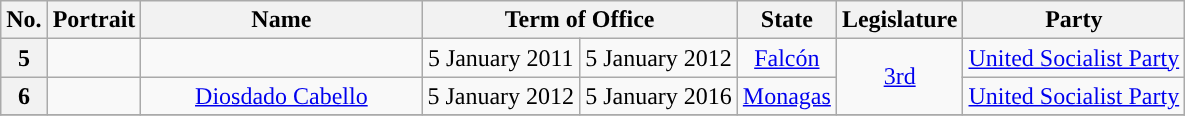<table class="wikitable" style="text-align:center">
<tr>
<th>No.</th>
<th>Portrait</th>
<th width="180">Name</th>
<th colspan="2">Term of Office</th>
<th>State</th>
<th>Legislature</th>
<th>Party</th>
</tr>
<tr>
<th style="background:">5</th>
<td></td>
<td></td>
<td>5 January 2011</td>
<td>5 January 2012</td>
<td><a href='#'>Falcón</a></td>
<td rowspan="2"><a href='#'>3rd</a></td>
<td><a href='#'>United Socialist Party</a></td>
</tr>
<tr>
<th style="background:">6</th>
<td></td>
<td><a href='#'>Diosdado Cabello</a></td>
<td>5 January 2012</td>
<td>5 January 2016</td>
<td><a href='#'>Monagas</a></td>
<td><a href='#'>United Socialist Party</a></td>
</tr>
<tr>
</tr>
</table>
